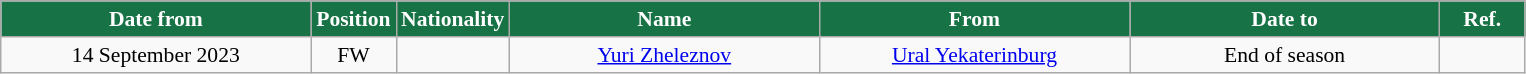<table class="wikitable" style="text-align:center; font-size:90%; ">
<tr>
<th style="background:#177245; color:#FFFFFF; width:200px;">Date from</th>
<th style="background:#177245; color:#FFFFFF; width:50px;">Position</th>
<th style="background:#177245; color:#FFFFFF; width:50px;">Nationality</th>
<th style="background:#177245; color:#FFFFFF; width:200px;">Name</th>
<th style="background:#177245; color:#FFFFFF; width:200px;">From</th>
<th style="background:#177245; color:#FFFFFF; width:200px;">Date to</th>
<th style="background:#177245; color:#FFFFFF; width:50px;">Ref.</th>
</tr>
<tr>
<td>14 September 2023</td>
<td>FW</td>
<td></td>
<td><a href='#'>Yuri Zheleznov</a></td>
<td><a href='#'>Ural Yekaterinburg</a></td>
<td>End of season</td>
<td></td>
</tr>
</table>
